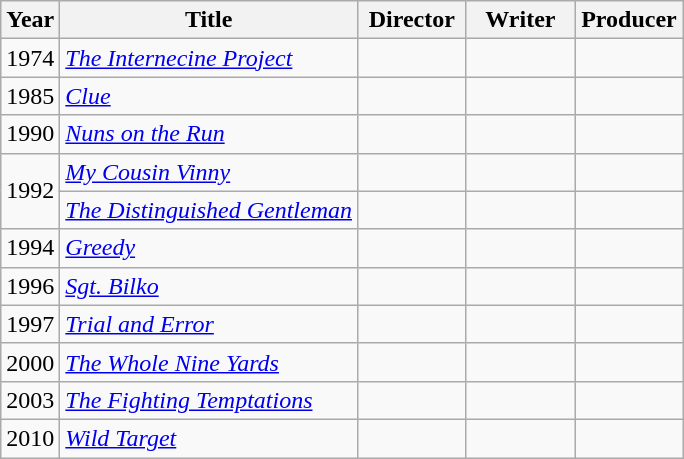<table class="wikitable">
<tr>
<th>Year</th>
<th>Title</th>
<th width="65">Director</th>
<th width="65">Writer</th>
<th width="65">Producer</th>
</tr>
<tr>
<td>1974</td>
<td><em><a href='#'>The Internecine Project</a></em></td>
<td></td>
<td></td>
<td></td>
</tr>
<tr>
<td>1985</td>
<td><em><a href='#'>Clue</a></em></td>
<td></td>
<td></td>
<td></td>
</tr>
<tr>
<td>1990</td>
<td><em><a href='#'>Nuns on the Run</a></em></td>
<td></td>
<td></td>
<td></td>
</tr>
<tr>
<td rowspan=2>1992</td>
<td><em><a href='#'>My Cousin Vinny</a></em></td>
<td></td>
<td></td>
<td></td>
</tr>
<tr>
<td><em><a href='#'>The Distinguished Gentleman</a></em></td>
<td></td>
<td></td>
<td></td>
</tr>
<tr>
<td>1994</td>
<td><em><a href='#'>Greedy</a></em></td>
<td></td>
<td></td>
<td></td>
</tr>
<tr>
<td>1996</td>
<td><em><a href='#'>Sgt. Bilko</a></em></td>
<td></td>
<td></td>
<td></td>
</tr>
<tr>
<td>1997</td>
<td><em><a href='#'>Trial and Error</a></em></td>
<td></td>
<td></td>
<td></td>
</tr>
<tr>
<td>2000</td>
<td><em><a href='#'>The Whole Nine Yards</a></em></td>
<td></td>
<td></td>
<td></td>
</tr>
<tr>
<td>2003</td>
<td><em><a href='#'>The Fighting Temptations</a></em></td>
<td></td>
<td></td>
<td></td>
</tr>
<tr>
<td>2010</td>
<td><em><a href='#'>Wild Target</a></em></td>
<td></td>
<td></td>
<td></td>
</tr>
</table>
